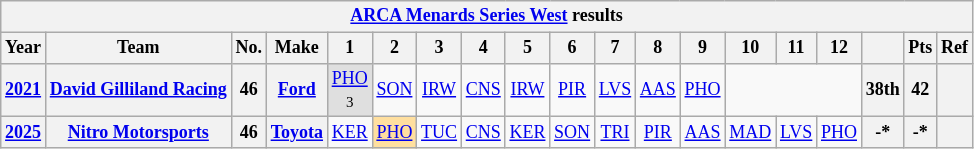<table class="wikitable" style="text-align:center; font-size:75%">
<tr>
<th colspan=21><a href='#'>ARCA Menards Series West</a> results</th>
</tr>
<tr>
<th>Year</th>
<th>Team</th>
<th>No.</th>
<th>Make</th>
<th>1</th>
<th>2</th>
<th>3</th>
<th>4</th>
<th>5</th>
<th>6</th>
<th>7</th>
<th>8</th>
<th>9</th>
<th>10</th>
<th>11</th>
<th>12</th>
<th></th>
<th>Pts</th>
<th>Ref</th>
</tr>
<tr>
<th><a href='#'>2021</a></th>
<th><a href='#'>David Gilliland Racing</a></th>
<th>46</th>
<th><a href='#'>Ford</a></th>
<td style="background:#DFDFDF;"><a href='#'>PHO</a><br><small>3</small></td>
<td><a href='#'>SON</a></td>
<td><a href='#'>IRW</a></td>
<td><a href='#'>CNS</a></td>
<td><a href='#'>IRW</a></td>
<td><a href='#'>PIR</a></td>
<td><a href='#'>LVS</a></td>
<td><a href='#'>AAS</a></td>
<td><a href='#'>PHO</a></td>
<td colspan=3></td>
<th>38th</th>
<th>42</th>
<th></th>
</tr>
<tr>
<th><a href='#'>2025</a></th>
<th><a href='#'>Nitro Motorsports</a></th>
<th>46</th>
<th><a href='#'>Toyota</a></th>
<td><a href='#'>KER</a></td>
<td style="background:#FFDF9F;"><a href='#'>PHO</a><br></td>
<td><a href='#'>TUC</a></td>
<td><a href='#'>CNS</a></td>
<td><a href='#'>KER</a></td>
<td><a href='#'>SON</a></td>
<td><a href='#'>TRI</a></td>
<td><a href='#'>PIR</a></td>
<td><a href='#'>AAS</a></td>
<td><a href='#'>MAD</a></td>
<td><a href='#'>LVS</a></td>
<td><a href='#'>PHO</a></td>
<th>-*</th>
<th>-*</th>
<th></th>
</tr>
</table>
